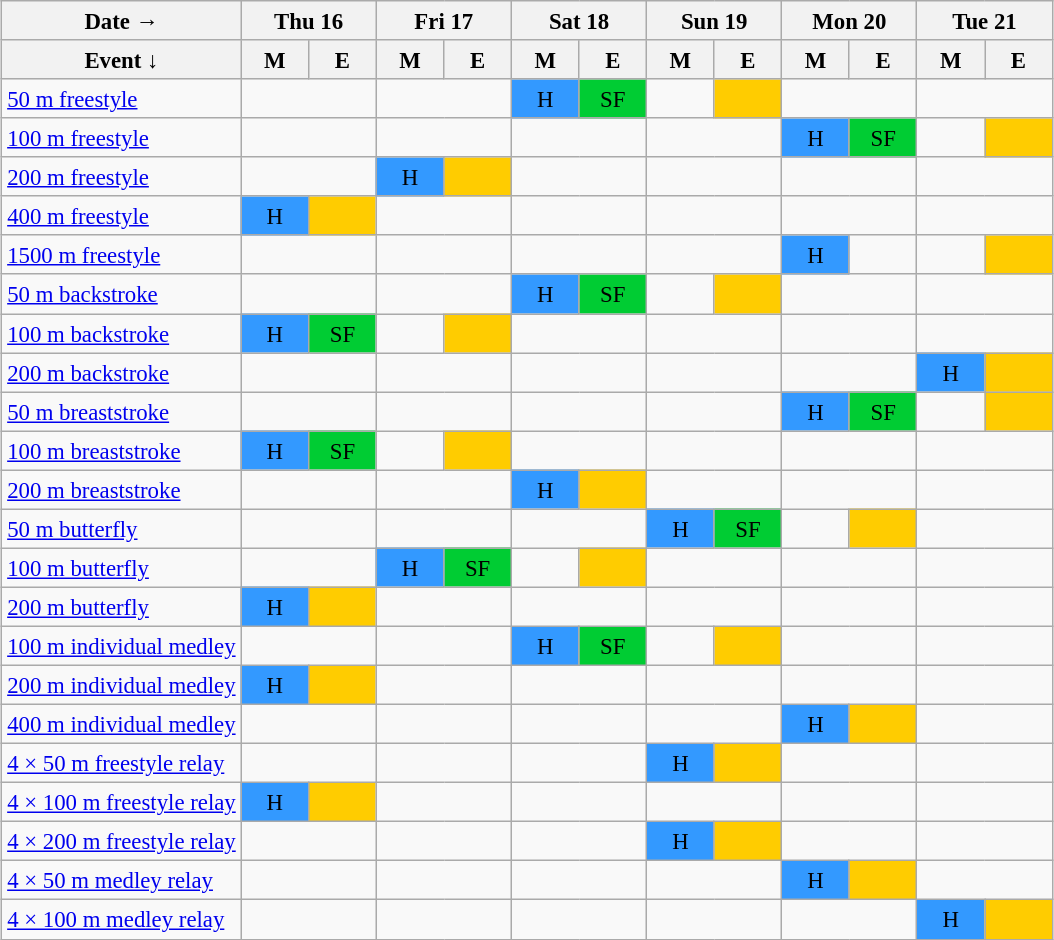<table class="wikitable" style="margin:0.5em auto; font-size:95%; line-height:1.25em;">
<tr style="text-align:center;">
<th>Date →</th>
<th colspan="2">Thu 16</th>
<th colspan="2">Fri 17</th>
<th colspan="2">Sat 18</th>
<th colspan="2">Sun 19</th>
<th colspan="2">Mon 20</th>
<th colspan="2">Tue 21</th>
</tr>
<tr>
<th>Event   ↓</th>
<th style="width:2.5em;">M</th>
<th style="width:2.5em;">E</th>
<th style="width:2.5em;">M</th>
<th style="width:2.5em;">E</th>
<th style="width:2.5em;">M</th>
<th style="width:2.5em;">E</th>
<th style="width:2.5em;">M</th>
<th style="width:2.5em;">E</th>
<th style="width:2.5em;">M</th>
<th style="width:2.5em;">E</th>
<th style="width:2.5em;">M</th>
<th style="width:2.5em;">E</th>
</tr>
<tr style="text-align:center;">
<td style="text-align:left;"><a href='#'>50 m freestyle</a></td>
<td colspan="2"></td>
<td colspan="2"></td>
<td style="background-color:#3399ff;">H</td>
<td style="background-color:#00cc33;">SF</td>
<td></td>
<td style="background-color:#ffcc00;"></td>
<td colspan="2"></td>
<td colspan="2"></td>
</tr>
<tr style="text-align:center;">
<td style="text-align:left;"><a href='#'>100 m freestyle</a></td>
<td colspan="2"></td>
<td colspan="2"></td>
<td colspan="2"></td>
<td colspan="2"></td>
<td style="background-color:#3399ff;">H</td>
<td style="background-color:#00cc33;">SF</td>
<td></td>
<td style="background-color:#ffcc00;"></td>
</tr>
<tr style="text-align:center;">
<td style="text-align:left;"><a href='#'>200 m freestyle</a></td>
<td colspan="2"></td>
<td style="background-color:#3399ff;">H</td>
<td style="background-color:#ffcc00;"></td>
<td colspan="2"></td>
<td colspan="2"></td>
<td colspan="2"></td>
<td colspan="2"></td>
</tr>
<tr style="text-align:center;">
<td style="text-align:left;"><a href='#'>400 m freestyle</a></td>
<td style="background-color:#3399ff;">H</td>
<td style="background-color:#ffcc00;"></td>
<td colspan="2"></td>
<td colspan="2"></td>
<td colspan="2"></td>
<td colspan="2"></td>
<td colspan="2"></td>
</tr>
<tr style="text-align:center;">
<td style="text-align:left;"><a href='#'>1500 m freestyle</a></td>
<td colspan="2"></td>
<td colspan="2"></td>
<td colspan="2"></td>
<td colspan="2"></td>
<td style="background-color:#3399ff;">H</td>
<td></td>
<td></td>
<td style="background-color:#ffcc00;"></td>
</tr>
<tr style="text-align:center;">
<td style="text-align:left;"><a href='#'>50 m backstroke</a></td>
<td colspan="2"></td>
<td colspan="2"></td>
<td style="background-color:#3399ff;">H</td>
<td style="background-color:#00cc33;">SF</td>
<td></td>
<td style="background-color:#ffcc00;"></td>
<td colspan="2"></td>
<td colspan="2"></td>
</tr>
<tr style="text-align:center;">
<td style="text-align:left;"><a href='#'>100 m backstroke</a></td>
<td style="background-color:#3399ff;">H</td>
<td style="background-color:#00cc33;">SF</td>
<td></td>
<td style="background-color:#ffcc00;"></td>
<td colspan="2"></td>
<td colspan="2"></td>
<td colspan="2"></td>
<td colspan="2"></td>
</tr>
<tr style="text-align:center;">
<td style="text-align:left;"><a href='#'>200 m backstroke</a></td>
<td colspan="2"></td>
<td colspan="2"></td>
<td colspan="2"></td>
<td colspan="2"></td>
<td colspan="2"></td>
<td style="background-color:#3399ff;">H</td>
<td style="background-color:#ffcc00;"></td>
</tr>
<tr style="text-align:center;">
<td style="text-align:left;"><a href='#'>50 m breaststroke</a></td>
<td colspan="2"></td>
<td colspan="2"></td>
<td colspan="2"></td>
<td colspan="2"></td>
<td style="background-color:#3399ff;">H</td>
<td style="background-color:#00cc33;">SF</td>
<td></td>
<td style="background-color:#ffcc00;"></td>
</tr>
<tr style="text-align:center;">
<td style="text-align:left;"><a href='#'>100 m breaststroke</a></td>
<td style="background-color:#3399ff;">H</td>
<td style="background-color:#00cc33;">SF</td>
<td></td>
<td style="background-color:#ffcc00;"></td>
<td colspan="2"></td>
<td colspan="2"></td>
<td colspan="2"></td>
<td colspan="2"></td>
</tr>
<tr style="text-align:center;">
<td style="text-align:left;"><a href='#'>200 m breaststroke</a></td>
<td colspan="2"></td>
<td colspan="2"></td>
<td style="background-color:#3399ff;">H</td>
<td style="background-color:#ffcc00;"></td>
<td colspan="2"></td>
<td colspan="2"></td>
<td colspan="2"></td>
</tr>
<tr style="text-align:center;">
<td style="text-align:left;"><a href='#'>50 m butterfly</a></td>
<td colspan="2"></td>
<td colspan="2"></td>
<td colspan="2"></td>
<td style="background-color:#3399ff;">H</td>
<td style="background-color:#00cc33;">SF</td>
<td></td>
<td style="background-color:#ffcc00;"></td>
<td colspan="2"></td>
</tr>
<tr style="text-align:center;">
<td style="text-align:left;"><a href='#'>100 m butterfly</a></td>
<td colspan="2"></td>
<td style="background-color:#3399ff;">H</td>
<td style="background-color:#00cc33;">SF</td>
<td></td>
<td style="background-color:#ffcc00;"></td>
<td colspan="2"></td>
<td colspan="2"></td>
<td colspan="2"></td>
</tr>
<tr style="text-align:center;">
<td style="text-align:left;"><a href='#'>200 m butterfly</a></td>
<td style="background-color:#3399ff;">H</td>
<td style="background-color:#ffcc00;"></td>
<td colspan="2"></td>
<td colspan="2"></td>
<td colspan="2"></td>
<td colspan="2"></td>
<td colspan="2"></td>
</tr>
<tr style="text-align:center;">
<td style="text-align:left;"><a href='#'>100 m individual medley</a></td>
<td colspan="2"></td>
<td colspan="2"></td>
<td style="background-color:#3399ff;">H</td>
<td style="background-color:#00cc33;">SF</td>
<td></td>
<td style="background-color:#ffcc00;"></td>
<td colspan="2"></td>
<td colspan="2"></td>
</tr>
<tr style="text-align:center;">
<td style="text-align:left;"><a href='#'>200 m individual medley</a></td>
<td style="background-color:#3399ff;">H</td>
<td style="background-color:#ffcc00;"></td>
<td colspan="2"></td>
<td colspan="2"></td>
<td colspan="2"></td>
<td colspan="2"></td>
<td colspan="2"></td>
</tr>
<tr style="text-align:center;">
<td style="text-align:left;"><a href='#'>400 m individual medley</a></td>
<td colspan="2"></td>
<td colspan="2"></td>
<td colspan="2"></td>
<td colspan="2"></td>
<td style="background-color:#3399ff;">H</td>
<td style="background-color:#ffcc00;"></td>
<td colspan="2"></td>
</tr>
<tr style="text-align:center;">
<td style="text-align:left;"><a href='#'>4 × 50 m freestyle relay</a></td>
<td colspan="2"></td>
<td colspan="2"></td>
<td colspan="2"></td>
<td style="background-color:#3399ff;">H</td>
<td style="background-color:#ffcc00;"></td>
<td colspan="2"></td>
<td colspan="2"></td>
</tr>
<tr style="text-align:center;">
<td style="text-align:left;"><a href='#'>4 × 100 m freestyle relay</a></td>
<td style="background-color:#3399ff;">H</td>
<td style="background-color:#ffcc00;"></td>
<td colspan="2"></td>
<td colspan="2"></td>
<td colspan="2"></td>
<td colspan="2"></td>
<td colspan="2"></td>
</tr>
<tr style="text-align:center;">
<td style="text-align:left;"><a href='#'>4 × 200 m freestyle relay</a></td>
<td colspan="2"></td>
<td colspan="2"></td>
<td colspan="2"></td>
<td style="background-color:#3399ff;">H</td>
<td style="background-color:#ffcc00;"></td>
<td colspan="2"></td>
<td colspan="2"></td>
</tr>
<tr style="text-align:center;">
<td style="text-align:left;"><a href='#'>4 × 50 m medley relay</a></td>
<td colspan="2"></td>
<td colspan="2"></td>
<td colspan="2"></td>
<td colspan="2"></td>
<td style="background-color:#3399ff;">H</td>
<td style="background-color:#ffcc00;"></td>
<td colspan="2"></td>
</tr>
<tr style="text-align:center;">
<td style="text-align:left;"><a href='#'>4 × 100 m medley relay</a></td>
<td colspan="2"></td>
<td colspan="2"></td>
<td colspan="2"></td>
<td colspan="2"></td>
<td colspan="2"></td>
<td style="background-color:#3399ff;">H</td>
<td style="background-color:#ffcc00;"></td>
</tr>
</table>
